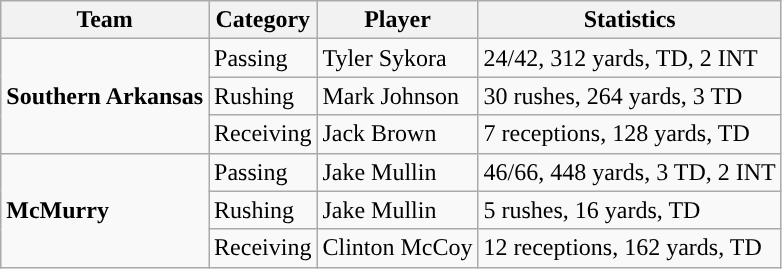<table class="wikitable" style="float: left;">
<tr>
<th>Team</th>
<th>Category</th>
<th>Player</th>
<th>Statistics</th>
</tr>
<tr>
<td rowspan=3><strong>Southern Arkansas</strong></td>
<td>Passing</td>
<td>Tyler Sykora</td>
<td>24/42, 312 yards, TD, 2 INT</td>
</tr>
<tr>
<td>Rushing</td>
<td>Mark Johnson</td>
<td>30 rushes, 264 yards, 3 TD</td>
</tr>
<tr>
<td>Receiving</td>
<td>Jack Brown</td>
<td>7 receptions, 128 yards, TD</td>
</tr>
<tr>
<td rowspan=3><strong>McMurry</strong></td>
<td>Passing</td>
<td>Jake Mullin</td>
<td>46/66, 448 yards, 3 TD, 2 INT</td>
</tr>
<tr>
<td>Rushing</td>
<td>Jake Mullin</td>
<td>5 rushes, 16 yards, TD</td>
</tr>
<tr>
<td>Receiving</td>
<td>Clinton McCoy</td>
<td>12 receptions, 162 yards, TD</td>
</tr>
</table>
